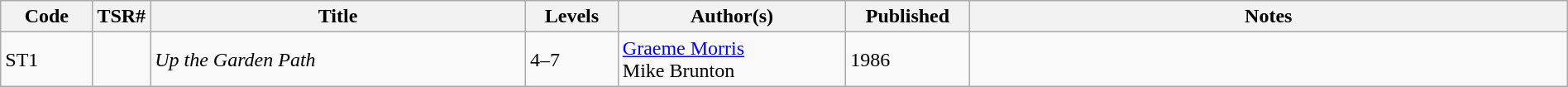<table class="wikitable" style="width: 100%">
<tr>
<th scope="col" style="width: 6%;">Code</th>
<th>TSR#</th>
<th scope="col" style="width: 25%;">Title</th>
<th scope="col" style="width: 6%;">Levels</th>
<th scope="col" style="width: 15%;">Author(s)</th>
<th scope="col" style="width: 8%;">Published</th>
<th scope="col" style="width: 40%;">Notes</th>
</tr>
<tr>
<td>ST1</td>
<td></td>
<td><em>Up the Garden Path</em></td>
<td>4–7</td>
<td><a href='#'>Graeme Morris</a><br>Mike Brunton</td>
<td>1986</td>
<td> </td>
</tr>
</table>
